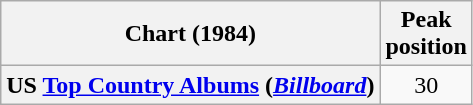<table class="wikitable plainrowheaders" style="text-align:center">
<tr>
<th scope="col">Chart (1984)</th>
<th scope="col">Peak<br> position</th>
</tr>
<tr>
<th scope="row">US <a href='#'>Top Country Albums</a> (<em><a href='#'>Billboard</a></em>)</th>
<td>30</td>
</tr>
</table>
